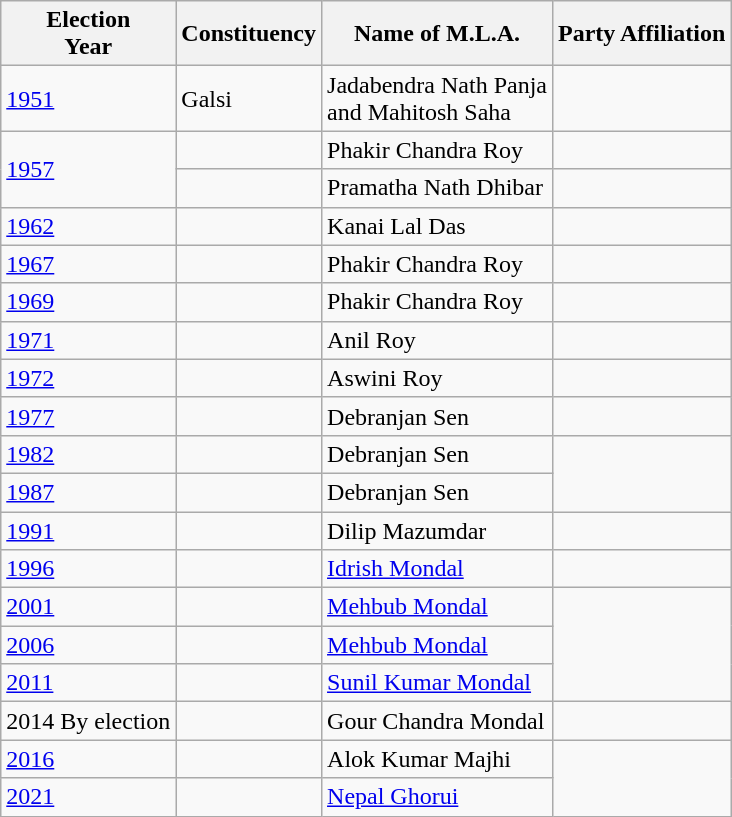<table class="wikitable sortable">
<tr>
<th>Election<br> Year</th>
<th>Constituency</th>
<th>Name of M.L.A.</th>
<th colspan=2>Party Affiliation</th>
</tr>
<tr>
<td><a href='#'>1951</a></td>
<td>Galsi</td>
<td>Jadabendra Nath Panja<br>and Mahitosh Saha</td>
<td></td>
</tr>
<tr>
<td rowspan=2><a href='#'>1957</a></td>
<td></td>
<td>Phakir Chandra Roy</td>
<td></td>
</tr>
<tr>
<td></td>
<td>Pramatha Nath Dhibar</td>
<td></td>
</tr>
<tr>
<td><a href='#'>1962</a></td>
<td></td>
<td>Kanai Lal Das</td>
<td></td>
</tr>
<tr>
<td><a href='#'>1967</a></td>
<td></td>
<td>Phakir Chandra Roy</td>
<td></td>
</tr>
<tr>
<td><a href='#'>1969</a></td>
<td></td>
<td>Phakir Chandra Roy</td>
</tr>
<tr>
<td><a href='#'>1971</a></td>
<td></td>
<td>Anil Roy</td>
<td></td>
</tr>
<tr>
<td><a href='#'>1972</a></td>
<td></td>
<td>Aswini Roy</td>
<td></td>
</tr>
<tr>
<td><a href='#'>1977</a></td>
<td></td>
<td>Debranjan Sen</td>
<td></td>
</tr>
<tr>
<td><a href='#'>1982</a></td>
<td></td>
<td>Debranjan Sen</td>
</tr>
<tr>
<td><a href='#'>1987</a></td>
<td></td>
<td>Debranjan Sen</td>
</tr>
<tr>
<td><a href='#'>1991</a></td>
<td></td>
<td>Dilip Mazumdar</td>
<td></td>
</tr>
<tr>
<td><a href='#'>1996</a></td>
<td></td>
<td><a href='#'>Idrish Mondal</a></td>
<td></td>
</tr>
<tr>
<td><a href='#'>2001</a></td>
<td></td>
<td><a href='#'>Mehbub Mondal</a></td>
</tr>
<tr>
<td><a href='#'>2006</a></td>
<td></td>
<td><a href='#'>Mehbub Mondal</a></td>
</tr>
<tr>
<td><a href='#'>2011</a></td>
<td></td>
<td><a href='#'>Sunil Kumar Mondal</a></td>
</tr>
<tr>
<td>2014 By election</td>
<td></td>
<td>Gour Chandra Mondal</td>
<td></td>
</tr>
<tr>
<td><a href='#'>2016</a></td>
<td></td>
<td>Alok Kumar Majhi</td>
</tr>
<tr>
<td><a href='#'>2021</a></td>
<td></td>
<td><a href='#'>Nepal Ghorui</a></td>
</tr>
</table>
